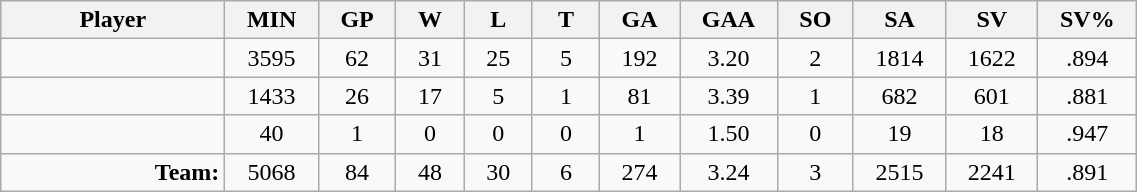<table class="wikitable sortable" width="60%">
<tr>
<th width="10%">Player</th>
<th width="3%" title="Minutes played">MIN</th>
<th width="3%" title="Games played in">GP</th>
<th width="3%" title="Games played in">W</th>
<th width="3%" title="Games played in">L</th>
<th width="3%" title="Ties">T</th>
<th width="3%" title="Goals against">GA</th>
<th width="3%" title="Goals against average">GAA</th>
<th width="3%" title="Shut-outs">SO</th>
<th width="3%" title="Shots against">SA</th>
<th width="3%" title="Shots saved">SV</th>
<th width="3%" title="Save percentage">SV%</th>
</tr>
<tr align="center">
<td align="right"></td>
<td>3595</td>
<td>62</td>
<td>31</td>
<td>25</td>
<td>5</td>
<td>192</td>
<td>3.20</td>
<td>2</td>
<td>1814</td>
<td>1622</td>
<td>.894</td>
</tr>
<tr align="center">
<td align="right"></td>
<td>1433</td>
<td>26</td>
<td>17</td>
<td>5</td>
<td>1</td>
<td>81</td>
<td>3.39</td>
<td>1</td>
<td>682</td>
<td>601</td>
<td>.881</td>
</tr>
<tr align="center">
<td align="right"></td>
<td>40</td>
<td>1</td>
<td>0</td>
<td>0</td>
<td>0</td>
<td>1</td>
<td>1.50</td>
<td>0</td>
<td>19</td>
<td>18</td>
<td>.947</td>
</tr>
<tr align="center">
<td align="right"><strong>Team:</strong></td>
<td>5068</td>
<td>84</td>
<td>48</td>
<td>30</td>
<td>6</td>
<td>274</td>
<td>3.24</td>
<td>3</td>
<td>2515</td>
<td>2241</td>
<td>.891</td>
</tr>
</table>
